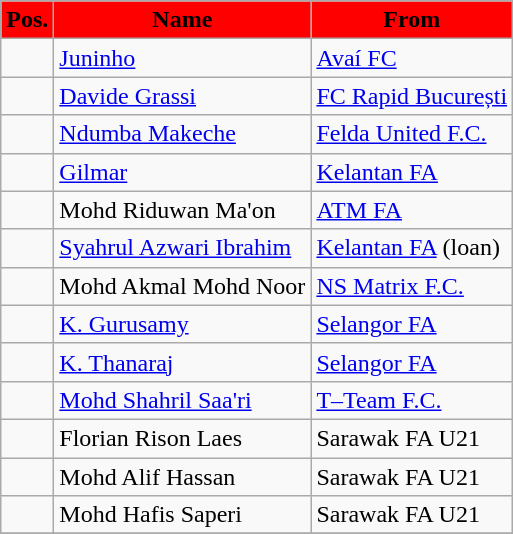<table class="wikitable sortable">
<tr>
<th style="background:Red; color:Black;">Pos.</th>
<th style="background:Red; color:Black;">Name</th>
<th style="background:Red; color:Black;">From</th>
</tr>
<tr>
<td></td>
<td> <a href='#'>Juninho</a></td>
<td> <a href='#'>Avaí FC</a></td>
</tr>
<tr>
<td></td>
<td> <a href='#'>Davide Grassi</a></td>
<td> <a href='#'>FC Rapid București</a></td>
</tr>
<tr>
<td></td>
<td> <a href='#'>Ndumba Makeche</a></td>
<td> <a href='#'>Felda United F.C.</a></td>
</tr>
<tr>
<td></td>
<td> <a href='#'>Gilmar</a></td>
<td> <a href='#'>Kelantan FA</a></td>
</tr>
<tr>
<td></td>
<td> Mohd Riduwan Ma'on</td>
<td> <a href='#'>ATM FA</a></td>
</tr>
<tr>
<td></td>
<td> <a href='#'>Syahrul Azwari Ibrahim</a></td>
<td> <a href='#'>Kelantan FA</a> (loan)</td>
</tr>
<tr>
<td></td>
<td> Mohd Akmal Mohd Noor</td>
<td> <a href='#'>NS Matrix F.C.</a></td>
</tr>
<tr>
<td></td>
<td> <a href='#'>K. Gurusamy</a></td>
<td> <a href='#'>Selangor FA</a></td>
</tr>
<tr>
<td></td>
<td> <a href='#'>K. Thanaraj</a></td>
<td> <a href='#'>Selangor FA</a></td>
</tr>
<tr>
<td></td>
<td> <a href='#'>Mohd Shahril Saa'ri</a></td>
<td> <a href='#'>T–Team F.C.</a></td>
</tr>
<tr>
<td></td>
<td> Florian Rison Laes</td>
<td> Sarawak FA U21</td>
</tr>
<tr>
<td></td>
<td> Mohd Alif Hassan</td>
<td> Sarawak FA U21</td>
</tr>
<tr>
<td></td>
<td> Mohd Hafis Saperi</td>
<td> Sarawak FA U21</td>
</tr>
<tr>
</tr>
</table>
